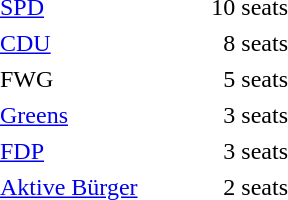<table cellpadding="2" style="width:200px; text-align:right; white-space:nowrap;">
<tr>
<td style="text-align:left;"><a href='#'>SPD</a></td>
<td>10 seats</td>
</tr>
<tr>
<td style="text-align:left;"><a href='#'>CDU</a></td>
<td>8 seats</td>
</tr>
<tr>
<td style="text-align:left;">FWG</td>
<td>5 seats</td>
</tr>
<tr>
<td style="text-align:left;"><a href='#'>Greens</a></td>
<td>3 seats</td>
</tr>
<tr>
<td style="text-align:left;"><a href='#'>FDP</a></td>
<td>3 seats</td>
</tr>
<tr>
<td style="text-align:left;"><a href='#'>Aktive Bürger</a></td>
<td>2 seats</td>
</tr>
</table>
